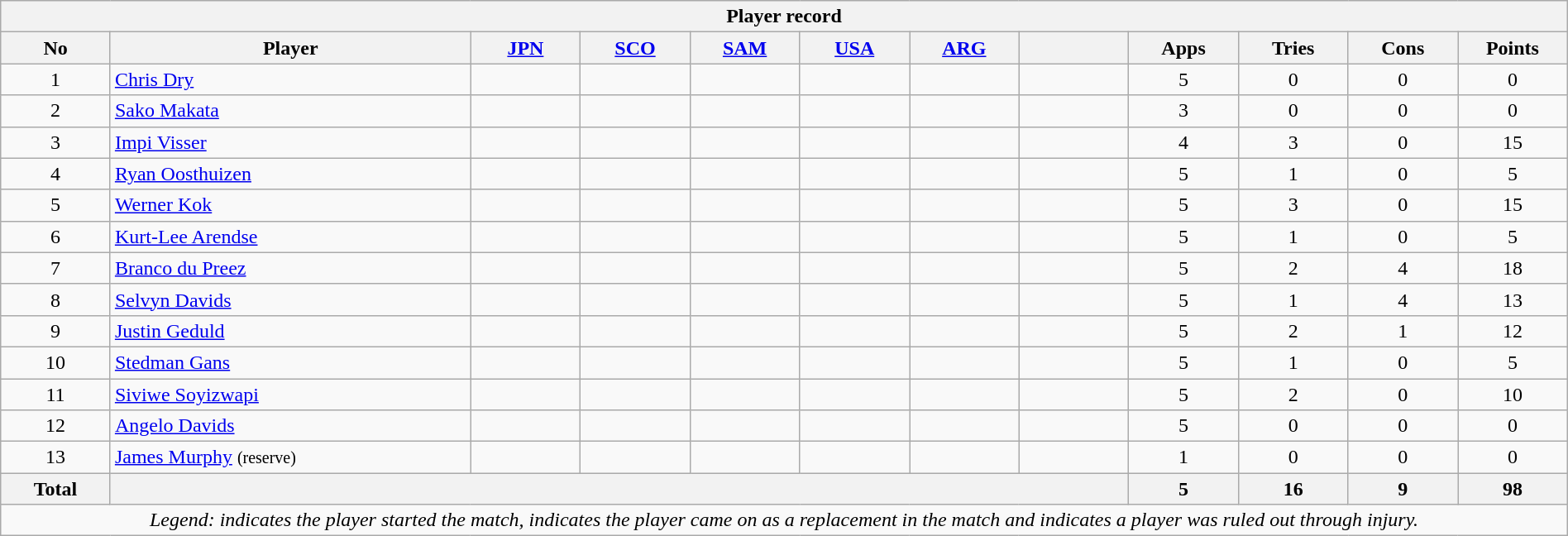<table class="wikitable" style="text-align:center; width:100%">
<tr>
<th colspan="100%">Player record</th>
</tr>
<tr>
<th style="width:7%;">No</th>
<th style="width:23%;">Player</th>
<th style="width:7%;"><a href='#'>JPN</a></th>
<th style="width:7%;"><a href='#'>SCO</a></th>
<th style="width:7%;"><a href='#'>SAM</a></th>
<th style="width:7%;"><a href='#'>USA</a></th>
<th style="width:7%;"><a href='#'>ARG</a></th>
<th style="width:7%;"></th>
<th style="width:7%;">Apps</th>
<th style="width:7%;">Tries</th>
<th style="width:7%;">Cons</th>
<th style="width:7%;">Points</th>
</tr>
<tr>
<td>1</td>
<td style="text-align:left;"><a href='#'>Chris Dry</a></td>
<td></td>
<td></td>
<td></td>
<td></td>
<td></td>
<td></td>
<td>5</td>
<td>0</td>
<td>0</td>
<td>0</td>
</tr>
<tr>
<td>2</td>
<td style="text-align:left;"><a href='#'>Sako Makata</a></td>
<td></td>
<td></td>
<td></td>
<td></td>
<td></td>
<td></td>
<td>3</td>
<td>0</td>
<td>0</td>
<td>0</td>
</tr>
<tr>
<td>3</td>
<td style="text-align:left;"><a href='#'>Impi Visser</a></td>
<td></td>
<td></td>
<td></td>
<td></td>
<td></td>
<td></td>
<td>4</td>
<td>3</td>
<td>0</td>
<td>15</td>
</tr>
<tr>
<td>4</td>
<td style="text-align:left;"><a href='#'>Ryan Oosthuizen</a></td>
<td></td>
<td></td>
<td></td>
<td></td>
<td></td>
<td></td>
<td>5</td>
<td>1</td>
<td>0</td>
<td>5</td>
</tr>
<tr>
<td>5</td>
<td style="text-align:left;"><a href='#'>Werner Kok</a></td>
<td></td>
<td></td>
<td></td>
<td></td>
<td></td>
<td></td>
<td>5</td>
<td>3</td>
<td>0</td>
<td>15</td>
</tr>
<tr>
<td>6</td>
<td style="text-align:left;"><a href='#'>Kurt-Lee Arendse</a></td>
<td></td>
<td></td>
<td></td>
<td></td>
<td></td>
<td></td>
<td>5</td>
<td>1</td>
<td>0</td>
<td>5</td>
</tr>
<tr>
<td>7</td>
<td style="text-align:left;"><a href='#'>Branco du Preez</a></td>
<td></td>
<td></td>
<td></td>
<td></td>
<td></td>
<td></td>
<td>5</td>
<td>2</td>
<td>4</td>
<td>18</td>
</tr>
<tr>
<td>8</td>
<td style="text-align:left;"><a href='#'>Selvyn Davids</a></td>
<td></td>
<td></td>
<td></td>
<td></td>
<td></td>
<td></td>
<td>5</td>
<td>1</td>
<td>4</td>
<td>13</td>
</tr>
<tr>
<td>9</td>
<td style="text-align:left;"><a href='#'>Justin Geduld</a></td>
<td></td>
<td></td>
<td></td>
<td></td>
<td></td>
<td></td>
<td>5</td>
<td>2</td>
<td>1</td>
<td>12</td>
</tr>
<tr>
<td>10</td>
<td style="text-align:left;"><a href='#'>Stedman Gans</a></td>
<td></td>
<td></td>
<td></td>
<td></td>
<td></td>
<td></td>
<td>5</td>
<td>1</td>
<td>0</td>
<td>5</td>
</tr>
<tr>
<td>11</td>
<td style="text-align:left;"><a href='#'>Siviwe Soyizwapi</a></td>
<td></td>
<td></td>
<td></td>
<td></td>
<td></td>
<td></td>
<td>5</td>
<td>2</td>
<td>0</td>
<td>10</td>
</tr>
<tr>
<td>12</td>
<td style="text-align:left;"><a href='#'>Angelo Davids</a></td>
<td></td>
<td></td>
<td></td>
<td></td>
<td></td>
<td></td>
<td>5</td>
<td>0</td>
<td>0</td>
<td>0</td>
</tr>
<tr>
<td>13</td>
<td style="text-align:left;"><a href='#'>James Murphy</a> <small>(reserve)</small></td>
<td></td>
<td></td>
<td></td>
<td></td>
<td></td>
<td></td>
<td>1</td>
<td>0</td>
<td>0</td>
<td>0</td>
</tr>
<tr>
<th>Total</th>
<th colspan="7"></th>
<th>5</th>
<th>16</th>
<th>9</th>
<th>98</th>
</tr>
<tr>
<td colspan="100%"><em>Legend: <span></span> indicates the player started the match, <span></span> indicates the player came on as a replacement in the match and  indicates a player was ruled out through injury.</em></td>
</tr>
</table>
